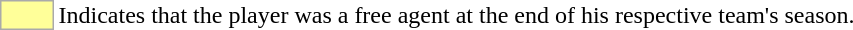<table>
<tr>
<td style="background:#ff9; border:1px solid #aaa; width:2em"></td>
<td>Indicates that the player was a free agent at the end of his respective team's  season.</td>
</tr>
</table>
